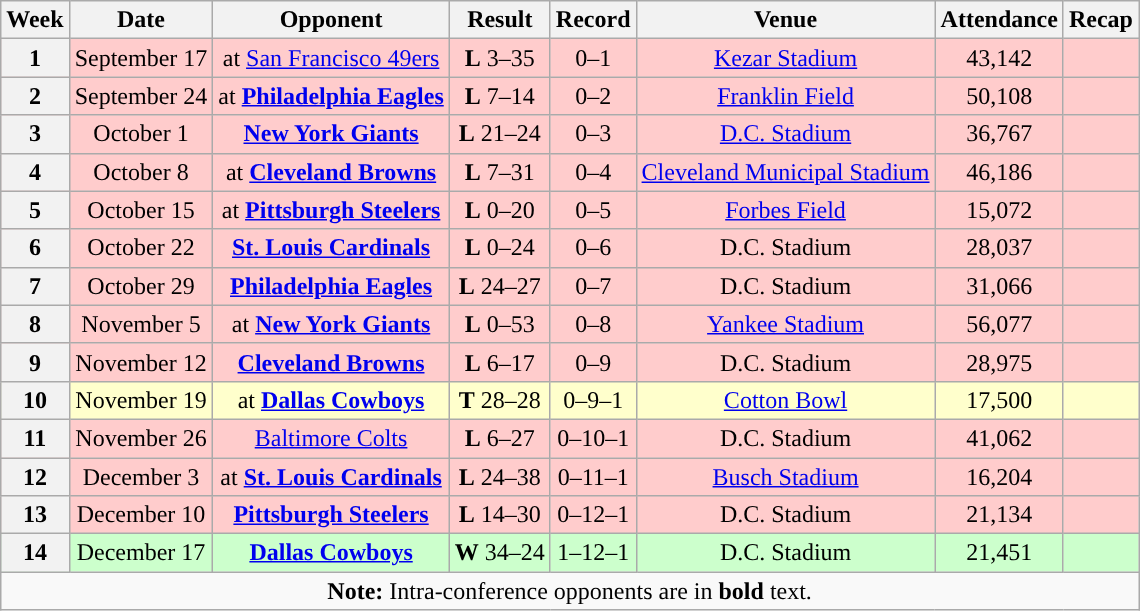<table class="wikitable" style="text-align:center">
<tr>
<th>Week</th>
<th>Date</th>
<th>Opponent</th>
<th>Result</th>
<th>Record</th>
<th>Venue</th>
<th>Attendance</th>
<th>Recap</th>
</tr>
<tr style="background:#fcc">
<th>1</th>
<td>September 17</td>
<td>at <a href='#'>San Francisco 49ers</a></td>
<td><strong>L</strong> 3–35</td>
<td>0–1</td>
<td><a href='#'>Kezar Stadium</a></td>
<td>43,142</td>
<td></td>
</tr>
<tr style="background:#fcc">
<th>2</th>
<td>September 24</td>
<td>at <strong><a href='#'>Philadelphia Eagles</a></strong></td>
<td><strong>L</strong> 7–14</td>
<td>0–2</td>
<td><a href='#'>Franklin Field</a></td>
<td>50,108</td>
<td></td>
</tr>
<tr style="background:#fcc">
<th>3</th>
<td>October 1</td>
<td><strong><a href='#'>New York Giants</a></strong></td>
<td><strong>L</strong> 21–24</td>
<td>0–3</td>
<td><a href='#'>D.C. Stadium</a></td>
<td>36,767</td>
<td></td>
</tr>
<tr style="background:#fcc">
<th>4</th>
<td>October 8</td>
<td>at <strong><a href='#'>Cleveland Browns</a></strong></td>
<td><strong>L</strong> 7–31</td>
<td>0–4</td>
<td><a href='#'>Cleveland Municipal Stadium</a></td>
<td>46,186</td>
<td></td>
</tr>
<tr style="background:#fcc">
<th>5</th>
<td>October 15</td>
<td>at <strong><a href='#'>Pittsburgh Steelers</a></strong></td>
<td><strong>L</strong> 0–20</td>
<td>0–5</td>
<td><a href='#'>Forbes Field</a></td>
<td>15,072</td>
<td></td>
</tr>
<tr style="background:#fcc">
<th>6</th>
<td>October 22</td>
<td><strong><a href='#'>St. Louis Cardinals</a></strong></td>
<td><strong>L</strong> 0–24</td>
<td>0–6</td>
<td>D.C. Stadium</td>
<td>28,037</td>
<td></td>
</tr>
<tr style="background:#fcc">
<th>7</th>
<td>October 29</td>
<td><strong><a href='#'>Philadelphia Eagles</a></strong></td>
<td><strong>L</strong> 24–27</td>
<td>0–7</td>
<td>D.C. Stadium</td>
<td>31,066</td>
<td></td>
</tr>
<tr style="background:#fcc">
<th>8</th>
<td>November 5</td>
<td>at <strong><a href='#'>New York Giants</a></strong></td>
<td><strong>L</strong> 0–53</td>
<td>0–8</td>
<td><a href='#'>Yankee Stadium</a></td>
<td>56,077</td>
<td></td>
</tr>
<tr style="background:#fcc">
<th>9</th>
<td>November 12</td>
<td><strong><a href='#'>Cleveland Browns</a></strong></td>
<td><strong>L</strong> 6–17</td>
<td>0–9</td>
<td>D.C. Stadium</td>
<td>28,975</td>
<td></td>
</tr>
<tr style="background:#ffc">
<th>10</th>
<td>November 19</td>
<td>at <strong><a href='#'>Dallas Cowboys</a></strong></td>
<td><strong>T</strong> 28–28</td>
<td>0–9–1</td>
<td><a href='#'>Cotton Bowl</a></td>
<td>17,500</td>
<td></td>
</tr>
<tr style="background:#fcc">
<th>11</th>
<td>November 26</td>
<td><a href='#'>Baltimore Colts</a></td>
<td><strong>L</strong> 6–27</td>
<td>0–10–1</td>
<td>D.C. Stadium</td>
<td>41,062</td>
<td></td>
</tr>
<tr style="background:#fcc">
<th>12</th>
<td>December 3</td>
<td>at <strong><a href='#'>St. Louis Cardinals</a></strong></td>
<td><strong>L</strong> 24–38</td>
<td>0–11–1</td>
<td><a href='#'>Busch Stadium</a></td>
<td>16,204</td>
<td></td>
</tr>
<tr style="background:#fcc">
<th>13</th>
<td>December 10</td>
<td><strong><a href='#'>Pittsburgh Steelers</a></strong></td>
<td><strong>L</strong> 14–30</td>
<td>0–12–1</td>
<td>D.C. Stadium</td>
<td>21,134</td>
<td></td>
</tr>
<tr style="background:#cfc">
<th>14</th>
<td>December 17</td>
<td><strong><a href='#'>Dallas Cowboys</a></strong></td>
<td><strong>W</strong> 34–24</td>
<td>1–12–1</td>
<td>D.C. Stadium</td>
<td>21,451</td>
<td></td>
</tr>
<tr>
<td colspan="8"><strong>Note:</strong> Intra-conference opponents are in <strong>bold</strong> text.</td>
</tr>
</table>
